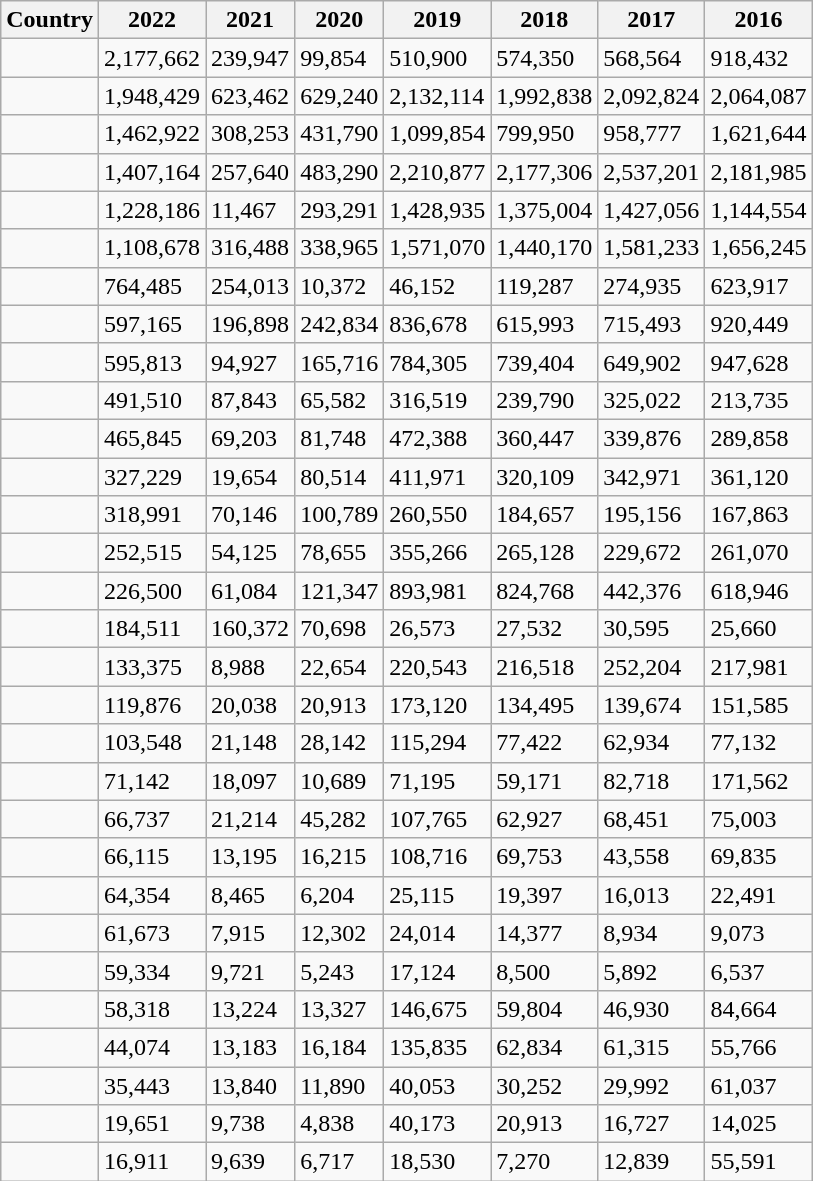<table class="wikitable sortable static-row-numbers static-row-header-hash">
<tr>
<th>Country</th>
<th>2022</th>
<th>2021</th>
<th>2020</th>
<th>2019</th>
<th>2018</th>
<th>2017</th>
<th>2016</th>
</tr>
<tr>
<td></td>
<td>2,177,662</td>
<td>239,947</td>
<td>99,854</td>
<td>510,900</td>
<td>574,350</td>
<td>568,564</td>
<td>918,432</td>
</tr>
<tr>
<td></td>
<td>1,948,429</td>
<td>623,462</td>
<td>629,240</td>
<td>2,132,114</td>
<td>1,992,838</td>
<td>2,092,824</td>
<td>2,064,087</td>
</tr>
<tr>
<td></td>
<td>1,462,922</td>
<td>308,253</td>
<td>431,790</td>
<td>1,099,854</td>
<td>799,950</td>
<td>958,777</td>
<td>1,621,644</td>
</tr>
<tr>
<td></td>
<td>1,407,164</td>
<td>257,640</td>
<td>483,290</td>
<td>2,210,877</td>
<td>2,177,306</td>
<td>2,537,201</td>
<td>2,181,985</td>
</tr>
<tr>
<td></td>
<td>1,228,186</td>
<td>11,467</td>
<td>293,291</td>
<td>1,428,935</td>
<td>1,375,004</td>
<td>1,427,056</td>
<td>1,144,554</td>
</tr>
<tr>
<td></td>
<td>1,108,678</td>
<td>316,488</td>
<td>338,965</td>
<td>1,571,070</td>
<td>1,440,170</td>
<td>1,581,233</td>
<td>1,656,245</td>
</tr>
<tr>
<td></td>
<td>764,485</td>
<td>254,013</td>
<td>10,372</td>
<td>46,152</td>
<td>119,287</td>
<td>274,935</td>
<td>623,917</td>
</tr>
<tr>
<td></td>
<td>597,165</td>
<td>196,898</td>
<td>242,834</td>
<td>836,678</td>
<td>615,993</td>
<td>715,493</td>
<td>920,449</td>
</tr>
<tr>
<td></td>
<td>595,813</td>
<td>94,927</td>
<td>165,716</td>
<td>784,305</td>
<td>739,404</td>
<td>649,902</td>
<td>947,628</td>
</tr>
<tr>
<td></td>
<td>491,510</td>
<td>87,843</td>
<td>65,582</td>
<td>316,519</td>
<td>239,790</td>
<td>325,022</td>
<td>213,735</td>
</tr>
<tr>
<td></td>
<td>465,845</td>
<td>69,203</td>
<td>81,748</td>
<td>472,388</td>
<td>360,447</td>
<td>339,876</td>
<td>289,858</td>
</tr>
<tr>
<td></td>
<td>327,229</td>
<td>19,654</td>
<td>80,514</td>
<td>411,971</td>
<td>320,109</td>
<td>342,971</td>
<td>361,120</td>
</tr>
<tr>
<td></td>
<td>318,991</td>
<td>70,146</td>
<td>100,789</td>
<td>260,550</td>
<td>184,657</td>
<td>195,156</td>
<td>167,863</td>
</tr>
<tr>
<td></td>
<td>252,515</td>
<td>54,125</td>
<td>78,655</td>
<td>355,266</td>
<td>265,128</td>
<td>229,672</td>
<td>261,070</td>
</tr>
<tr>
<td></td>
<td>226,500</td>
<td>61,084</td>
<td>121,347</td>
<td>893,981</td>
<td>824,768</td>
<td>442,376</td>
<td>618,946</td>
</tr>
<tr>
<td></td>
<td>184,511</td>
<td>160,372</td>
<td>70,698</td>
<td>26,573</td>
<td>27,532</td>
<td>30,595</td>
<td>25,660</td>
</tr>
<tr>
<td></td>
<td>133,375</td>
<td>8,988</td>
<td>22,654</td>
<td>220,543</td>
<td>216,518</td>
<td>252,204</td>
<td>217,981</td>
</tr>
<tr>
<td></td>
<td>119,876</td>
<td>20,038</td>
<td>20,913</td>
<td>173,120</td>
<td>134,495</td>
<td>139,674</td>
<td>151,585</td>
</tr>
<tr>
<td></td>
<td>103,548</td>
<td>21,148</td>
<td>28,142</td>
<td>115,294</td>
<td>77,422</td>
<td>62,934</td>
<td>77,132</td>
</tr>
<tr>
<td></td>
<td>71,142</td>
<td>18,097</td>
<td>10,689</td>
<td>71,195</td>
<td>59,171</td>
<td>82,718</td>
<td>171,562</td>
</tr>
<tr>
<td></td>
<td>66,737</td>
<td>21,214</td>
<td>45,282</td>
<td>107,765</td>
<td>62,927</td>
<td>68,451</td>
<td>75,003</td>
</tr>
<tr>
<td></td>
<td>66,115</td>
<td>13,195</td>
<td>16,215</td>
<td>108,716</td>
<td>69,753</td>
<td>43,558</td>
<td>69,835</td>
</tr>
<tr>
<td></td>
<td>64,354</td>
<td>8,465</td>
<td>6,204</td>
<td>25,115</td>
<td>19,397</td>
<td>16,013</td>
<td>22,491</td>
</tr>
<tr>
<td></td>
<td>61,673</td>
<td>7,915</td>
<td>12,302</td>
<td>24,014</td>
<td>14,377</td>
<td>8,934</td>
<td>9,073</td>
</tr>
<tr>
<td></td>
<td>59,334</td>
<td>9,721</td>
<td>5,243</td>
<td>17,124</td>
<td>8,500</td>
<td>5,892</td>
<td>6,537</td>
</tr>
<tr>
<td></td>
<td>58,318</td>
<td>13,224</td>
<td>13,327</td>
<td>146,675</td>
<td>59,804</td>
<td>46,930</td>
<td>84,664</td>
</tr>
<tr>
<td></td>
<td>44,074</td>
<td>13,183</td>
<td>16,184</td>
<td>135,835</td>
<td>62,834</td>
<td>61,315</td>
<td>55,766</td>
</tr>
<tr>
<td></td>
<td>35,443</td>
<td>13,840</td>
<td>11,890</td>
<td>40,053</td>
<td>30,252</td>
<td>29,992</td>
<td>61,037</td>
</tr>
<tr>
<td></td>
<td>19,651</td>
<td>9,738</td>
<td>4,838</td>
<td>40,173</td>
<td>20,913</td>
<td>16,727</td>
<td>14,025</td>
</tr>
<tr>
<td></td>
<td>16,911</td>
<td>9,639</td>
<td>6,717</td>
<td>18,530</td>
<td>7,270</td>
<td>12,839</td>
<td>55,591</td>
</tr>
</table>
